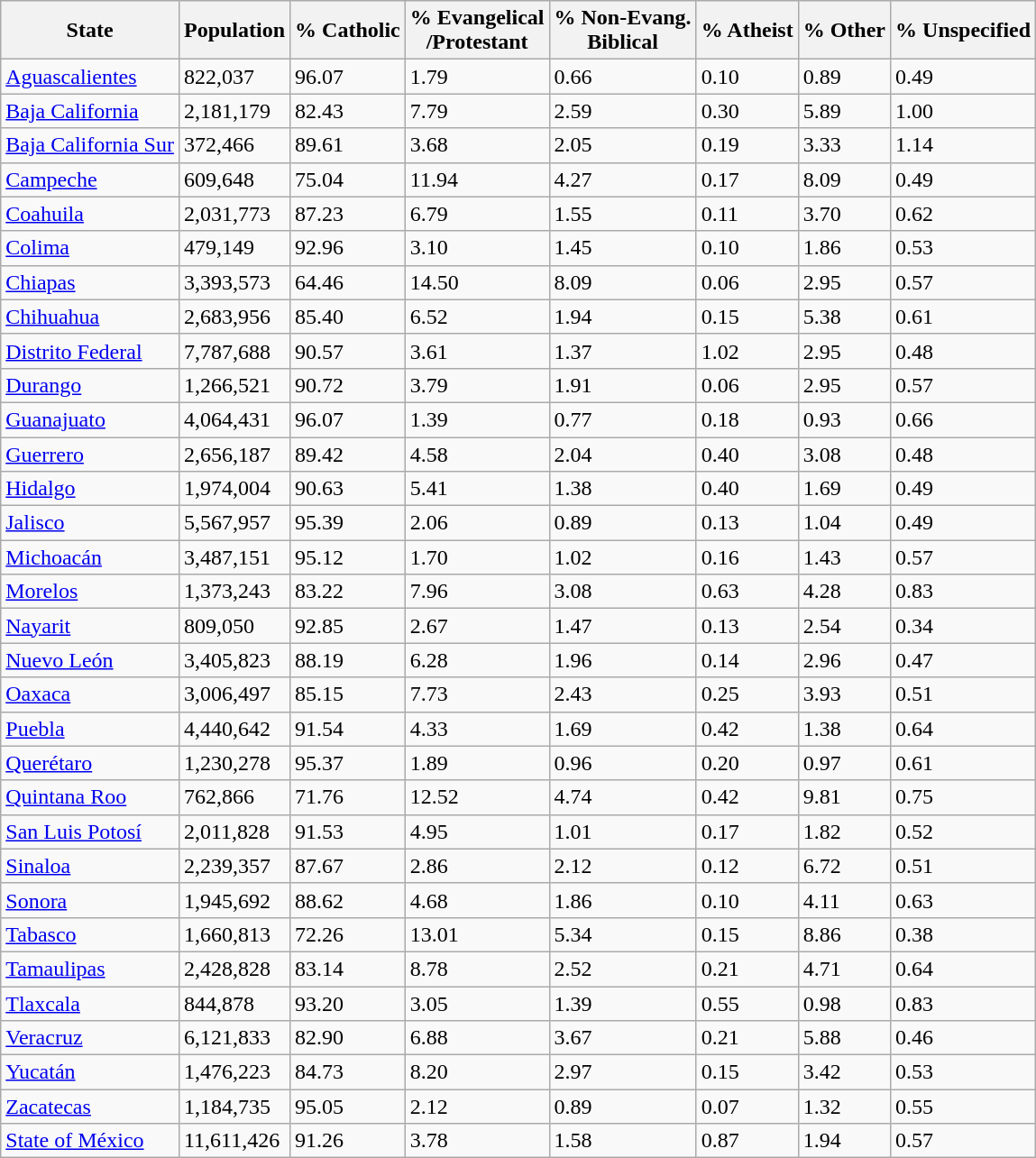<table class="wikitable sortable">
<tr>
<th>State</th>
<th>Population</th>
<th>% Catholic</th>
<th>% Evangelical<br>/Protestant</th>
<th>% Non-Evang.<br>Biblical</th>
<th>% Atheist</th>
<th>% Other</th>
<th>% Unspecified</th>
</tr>
<tr>
<td><a href='#'>Aguascalientes</a></td>
<td>822,037</td>
<td>96.07</td>
<td>1.79</td>
<td>0.66</td>
<td>0.10</td>
<td>0.89</td>
<td>0.49</td>
</tr>
<tr>
<td><a href='#'>Baja California</a></td>
<td>2,181,179</td>
<td>82.43</td>
<td>7.79</td>
<td>2.59</td>
<td>0.30</td>
<td>5.89</td>
<td>1.00</td>
</tr>
<tr>
<td><a href='#'>Baja California Sur</a></td>
<td>372,466</td>
<td>89.61</td>
<td>3.68</td>
<td>2.05</td>
<td>0.19</td>
<td>3.33</td>
<td>1.14</td>
</tr>
<tr>
<td><a href='#'>Campeche</a></td>
<td>609,648</td>
<td>75.04</td>
<td>11.94</td>
<td>4.27</td>
<td>0.17</td>
<td>8.09</td>
<td>0.49</td>
</tr>
<tr>
<td><a href='#'>Coahuila</a></td>
<td>2,031,773</td>
<td>87.23</td>
<td>6.79</td>
<td>1.55</td>
<td>0.11</td>
<td>3.70</td>
<td>0.62</td>
</tr>
<tr>
<td><a href='#'>Colima</a></td>
<td>479,149</td>
<td>92.96</td>
<td>3.10</td>
<td>1.45</td>
<td>0.10</td>
<td>1.86</td>
<td>0.53</td>
</tr>
<tr>
<td><a href='#'>Chiapas</a></td>
<td>3,393,573</td>
<td>64.46</td>
<td>14.50</td>
<td>8.09</td>
<td>0.06</td>
<td>2.95</td>
<td>0.57</td>
</tr>
<tr>
<td><a href='#'>Chihuahua</a></td>
<td>2,683,956</td>
<td>85.40</td>
<td>6.52</td>
<td>1.94</td>
<td>0.15</td>
<td>5.38</td>
<td>0.61</td>
</tr>
<tr>
<td><a href='#'>Distrito Federal</a></td>
<td>7,787,688</td>
<td>90.57</td>
<td>3.61</td>
<td>1.37</td>
<td>1.02</td>
<td>2.95</td>
<td>0.48</td>
</tr>
<tr>
<td><a href='#'>Durango</a></td>
<td>1,266,521</td>
<td>90.72</td>
<td>3.79</td>
<td>1.91</td>
<td>0.06</td>
<td>2.95</td>
<td>0.57</td>
</tr>
<tr>
<td><a href='#'>Guanajuato</a></td>
<td>4,064,431</td>
<td>96.07</td>
<td>1.39</td>
<td>0.77</td>
<td>0.18</td>
<td>0.93</td>
<td>0.66</td>
</tr>
<tr>
<td><a href='#'>Guerrero</a></td>
<td>2,656,187</td>
<td>89.42</td>
<td>4.58</td>
<td>2.04</td>
<td>0.40</td>
<td>3.08</td>
<td>0.48</td>
</tr>
<tr>
<td><a href='#'>Hidalgo</a></td>
<td>1,974,004</td>
<td>90.63</td>
<td>5.41</td>
<td>1.38</td>
<td>0.40</td>
<td>1.69</td>
<td>0.49</td>
</tr>
<tr>
<td><a href='#'>Jalisco</a></td>
<td>5,567,957</td>
<td>95.39</td>
<td>2.06</td>
<td>0.89</td>
<td>0.13</td>
<td>1.04</td>
<td>0.49</td>
</tr>
<tr>
<td><a href='#'>Michoacán</a></td>
<td>3,487,151</td>
<td>95.12</td>
<td>1.70</td>
<td>1.02</td>
<td>0.16</td>
<td>1.43</td>
<td>0.57</td>
</tr>
<tr>
<td><a href='#'>Morelos</a></td>
<td>1,373,243</td>
<td>83.22</td>
<td>7.96</td>
<td>3.08</td>
<td>0.63</td>
<td>4.28</td>
<td>0.83</td>
</tr>
<tr>
<td><a href='#'>Nayarit</a></td>
<td>809,050</td>
<td>92.85</td>
<td>2.67</td>
<td>1.47</td>
<td>0.13</td>
<td>2.54</td>
<td>0.34</td>
</tr>
<tr>
<td><a href='#'>Nuevo León</a></td>
<td>3,405,823</td>
<td>88.19</td>
<td>6.28</td>
<td>1.96</td>
<td>0.14</td>
<td>2.96</td>
<td>0.47</td>
</tr>
<tr>
<td><a href='#'>Oaxaca</a></td>
<td>3,006,497</td>
<td>85.15</td>
<td>7.73</td>
<td>2.43</td>
<td>0.25</td>
<td>3.93</td>
<td>0.51</td>
</tr>
<tr>
<td><a href='#'>Puebla</a></td>
<td>4,440,642</td>
<td>91.54</td>
<td>4.33</td>
<td>1.69</td>
<td>0.42</td>
<td>1.38</td>
<td>0.64</td>
</tr>
<tr>
<td><a href='#'>Querétaro</a></td>
<td>1,230,278</td>
<td>95.37</td>
<td>1.89</td>
<td>0.96</td>
<td>0.20</td>
<td>0.97</td>
<td>0.61</td>
</tr>
<tr>
<td><a href='#'>Quintana Roo</a></td>
<td>762,866</td>
<td>71.76</td>
<td>12.52</td>
<td>4.74</td>
<td>0.42</td>
<td>9.81</td>
<td>0.75</td>
</tr>
<tr>
<td><a href='#'>San Luis Potosí</a></td>
<td>2,011,828</td>
<td>91.53</td>
<td>4.95</td>
<td>1.01</td>
<td>0.17</td>
<td>1.82</td>
<td>0.52</td>
</tr>
<tr>
<td><a href='#'>Sinaloa</a></td>
<td>2,239,357</td>
<td>87.67</td>
<td>2.86</td>
<td>2.12</td>
<td>0.12</td>
<td>6.72</td>
<td>0.51</td>
</tr>
<tr>
<td><a href='#'>Sonora</a></td>
<td>1,945,692</td>
<td>88.62</td>
<td>4.68</td>
<td>1.86</td>
<td>0.10</td>
<td>4.11</td>
<td>0.63</td>
</tr>
<tr>
<td><a href='#'>Tabasco</a></td>
<td>1,660,813</td>
<td>72.26</td>
<td>13.01</td>
<td>5.34</td>
<td>0.15</td>
<td>8.86</td>
<td>0.38</td>
</tr>
<tr>
<td><a href='#'>Tamaulipas</a></td>
<td>2,428,828</td>
<td>83.14</td>
<td>8.78</td>
<td>2.52</td>
<td>0.21</td>
<td>4.71</td>
<td>0.64</td>
</tr>
<tr>
<td><a href='#'>Tlaxcala</a></td>
<td>844,878</td>
<td>93.20</td>
<td>3.05</td>
<td>1.39</td>
<td>0.55</td>
<td>0.98</td>
<td>0.83</td>
</tr>
<tr>
<td><a href='#'>Veracruz</a></td>
<td>6,121,833</td>
<td>82.90</td>
<td>6.88</td>
<td>3.67</td>
<td>0.21</td>
<td>5.88</td>
<td>0.46</td>
</tr>
<tr>
<td><a href='#'>Yucatán</a></td>
<td>1,476,223</td>
<td>84.73</td>
<td>8.20</td>
<td>2.97</td>
<td>0.15</td>
<td>3.42</td>
<td>0.53</td>
</tr>
<tr>
<td><a href='#'>Zacatecas</a></td>
<td>1,184,735</td>
<td>95.05</td>
<td>2.12</td>
<td>0.89</td>
<td>0.07</td>
<td>1.32</td>
<td>0.55</td>
</tr>
<tr>
<td><a href='#'>State of México</a></td>
<td>11,611,426</td>
<td>91.26</td>
<td>3.78</td>
<td>1.58</td>
<td>0.87</td>
<td>1.94</td>
<td>0.57</td>
</tr>
</table>
